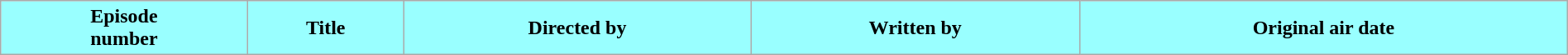<table class="wikitable plainrowheaders" style="width:100%;">
<tr>
<th style="background:#9ff;">Episode<br>number</th>
<th style="background:#9ff;">Title</th>
<th style="background:#9ff;">Directed by</th>
<th style="background:#9ff;">Written by</th>
<th style="background:#9ff;">Original air date<br>





</th>
</tr>
</table>
